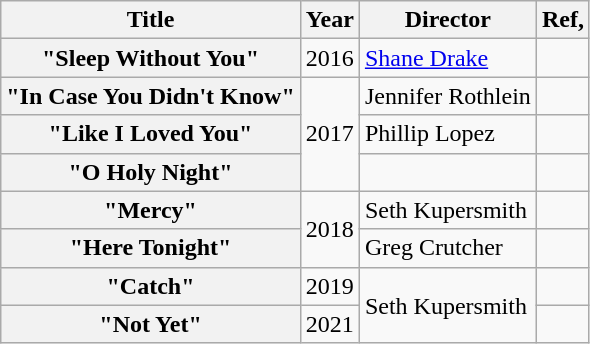<table class="wikitable plainrowheaders">
<tr>
<th scope="col">Title</th>
<th scope="col">Year</th>
<th scope="col">Director</th>
<th>Ref,</th>
</tr>
<tr>
<th scope="row">"Sleep Without You"</th>
<td>2016</td>
<td><a href='#'>Shane Drake</a></td>
<td></td>
</tr>
<tr>
<th scope="row">"In Case You Didn't Know"</th>
<td rowspan="3">2017</td>
<td>Jennifer Rothlein</td>
<td></td>
</tr>
<tr>
<th scope="row">"Like I Loved You"</th>
<td>Phillip Lopez</td>
<td></td>
</tr>
<tr>
<th scope="row">"O Holy Night"</th>
<td></td>
<td></td>
</tr>
<tr>
<th scope="row">"Mercy"</th>
<td rowspan="2">2018</td>
<td>Seth Kupersmith</td>
<td></td>
</tr>
<tr>
<th scope="row">"Here Tonight"</th>
<td>Greg Crutcher</td>
<td></td>
</tr>
<tr>
<th scope="row">"Catch"</th>
<td>2019</td>
<td rowspan="2">Seth Kupersmith</td>
<td></td>
</tr>
<tr>
<th scope="row">"Not Yet"</th>
<td>2021</td>
<td></td>
</tr>
</table>
